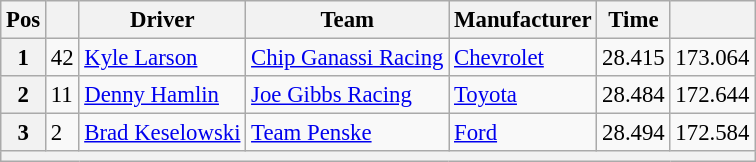<table class="wikitable" style="font-size:95%">
<tr>
<th>Pos</th>
<th></th>
<th>Driver</th>
<th>Team</th>
<th>Manufacturer</th>
<th>Time</th>
<th></th>
</tr>
<tr>
<th>1</th>
<td>42</td>
<td><a href='#'>Kyle Larson</a></td>
<td><a href='#'>Chip Ganassi Racing</a></td>
<td><a href='#'>Chevrolet</a></td>
<td>28.415</td>
<td>173.064</td>
</tr>
<tr>
<th>2</th>
<td>11</td>
<td><a href='#'>Denny Hamlin</a></td>
<td><a href='#'>Joe Gibbs Racing</a></td>
<td><a href='#'>Toyota</a></td>
<td>28.484</td>
<td>172.644</td>
</tr>
<tr>
<th>3</th>
<td>2</td>
<td><a href='#'>Brad Keselowski</a></td>
<td><a href='#'>Team Penske</a></td>
<td><a href='#'>Ford</a></td>
<td>28.494</td>
<td>172.584</td>
</tr>
<tr>
<th colspan="7"></th>
</tr>
</table>
